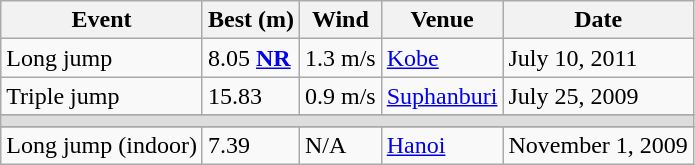<table class="wikitable">
<tr>
<th>Event</th>
<th>Best (m)</th>
<th>Wind</th>
<th>Venue</th>
<th>Date</th>
</tr>
<tr>
<td>Long jump</td>
<td>8.05 <strong><a href='#'>NR</a></strong></td>
<td>1.3 m/s</td>
<td><a href='#'>Kobe</a></td>
<td>July 10, 2011</td>
</tr>
<tr>
<td>Triple jump</td>
<td>15.83</td>
<td>0.9 m/s</td>
<td><a href='#'>Suphanburi</a></td>
<td>July 25, 2009</td>
</tr>
<tr>
</tr>
<tr bgcolor=#DDDDDD>
<td colspan=7></td>
</tr>
<tr valign="top">
</tr>
<tr>
<td>Long jump (indoor)</td>
<td>7.39</td>
<td>N/A</td>
<td><a href='#'>Hanoi</a></td>
<td>November 1, 2009</td>
</tr>
</table>
